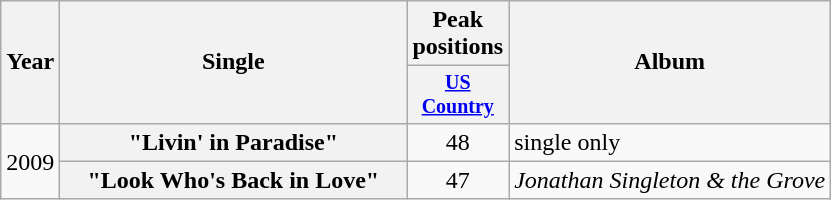<table class="wikitable plainrowheaders" style="text-align:center;">
<tr>
<th rowspan="2">Year</th>
<th rowspan="2" style="width:14em;">Single</th>
<th colspan="1">Peak positions</th>
<th rowspan="2">Album</th>
</tr>
<tr style="font-size:smaller;">
<th width="60"><a href='#'>US Country</a></th>
</tr>
<tr>
<td rowspan="2">2009</td>
<th scope="row">"Livin' in Paradise"</th>
<td>48</td>
<td align="left">single only</td>
</tr>
<tr>
<th scope="row">"Look Who's Back in Love"</th>
<td>47</td>
<td align="left"><em>Jonathan Singleton & the Grove</em></td>
</tr>
</table>
